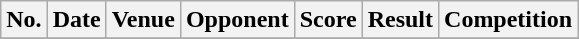<table class="wikitable sortable">
<tr>
<th scope="col">No.</th>
<th scope="col">Date</th>
<th scope="col">Venue</th>
<th scope="col">Opponent</th>
<th scope="col">Score</th>
<th scope="col">Result</th>
<th scope="col">Competition</th>
</tr>
<tr>
</tr>
</table>
